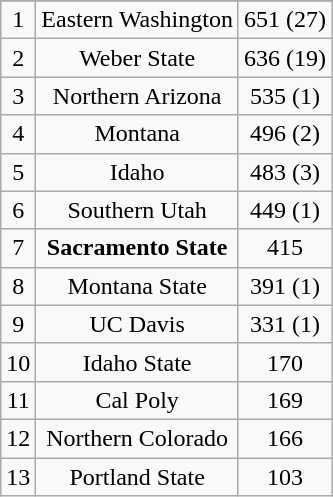<table class="wikitable" style="display: inline-table;">
<tr align="center">
</tr>
<tr align="center">
<td>1</td>
<td>Eastern Washington</td>
<td>651 (27)</td>
</tr>
<tr align="center">
<td>2</td>
<td>Weber State</td>
<td>636 (19)</td>
</tr>
<tr align="center">
<td>3</td>
<td>Northern Arizona</td>
<td>535 (1)</td>
</tr>
<tr align="center">
<td>4</td>
<td>Montana</td>
<td>496 (2)</td>
</tr>
<tr align="center">
<td>5</td>
<td>Idaho</td>
<td>483 (3)</td>
</tr>
<tr align="center">
<td>6</td>
<td>Southern Utah</td>
<td>449 (1)</td>
</tr>
<tr align="center">
<td>7</td>
<td><strong>Sacramento State</strong></td>
<td>415</td>
</tr>
<tr align="center">
<td>8</td>
<td>Montana State</td>
<td>391 (1)</td>
</tr>
<tr align="center">
<td>9</td>
<td>UC Davis</td>
<td>331 (1)</td>
</tr>
<tr align="center">
<td>10</td>
<td>Idaho State</td>
<td>170</td>
</tr>
<tr align="center">
<td>11</td>
<td>Cal Poly</td>
<td>169</td>
</tr>
<tr align="center">
<td>12</td>
<td>Northern Colorado</td>
<td>166</td>
</tr>
<tr align="center">
<td>13</td>
<td>Portland State</td>
<td>103</td>
</tr>
</table>
